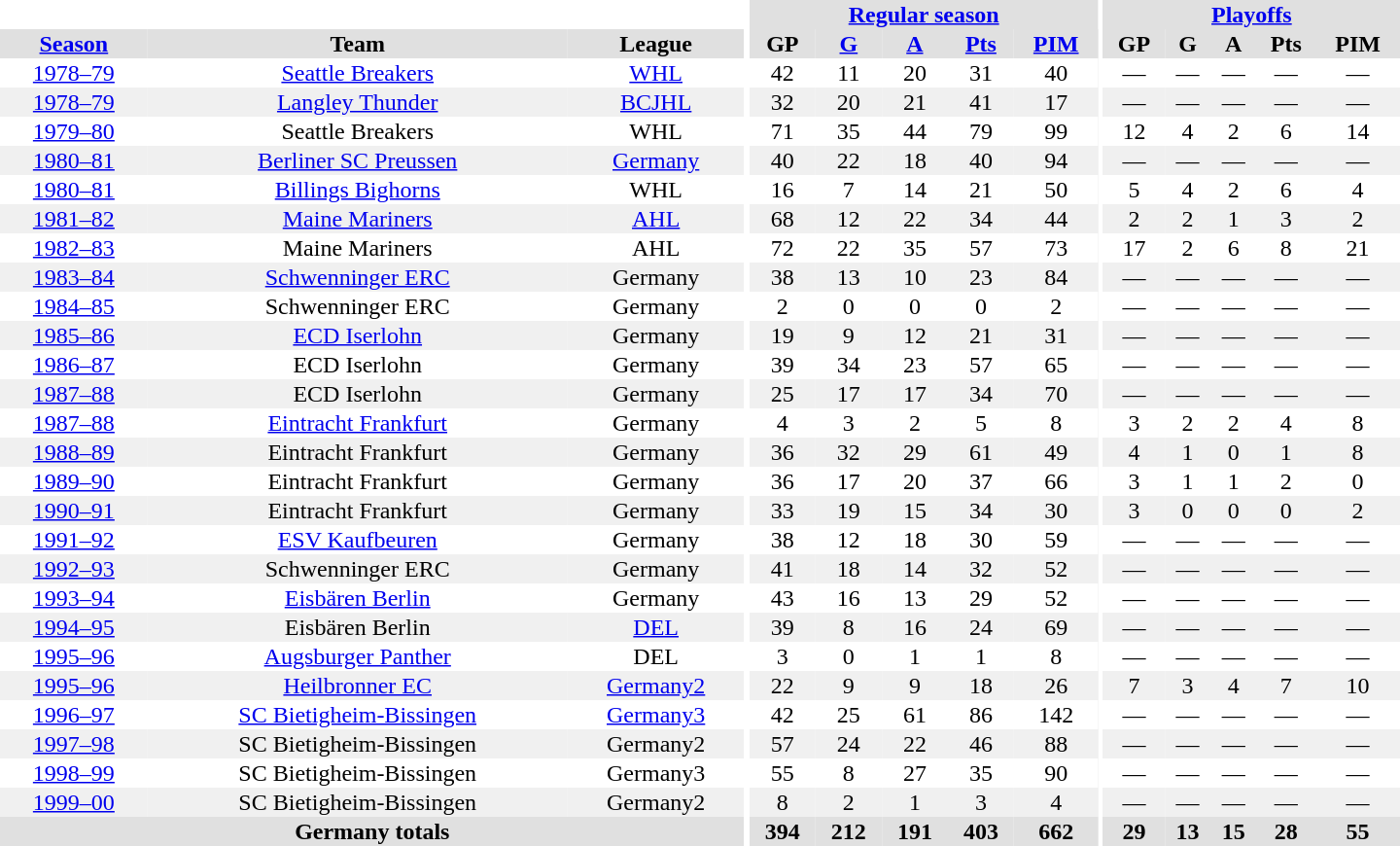<table border="0" cellpadding="1" cellspacing="0" style="text-align:center; width:60em">
<tr bgcolor="#e0e0e0">
<th colspan="3" bgcolor="#ffffff"></th>
<th rowspan="99" bgcolor="#ffffff"></th>
<th colspan="5"><a href='#'>Regular season</a></th>
<th rowspan="99" bgcolor="#ffffff"></th>
<th colspan="5"><a href='#'>Playoffs</a></th>
</tr>
<tr bgcolor="#e0e0e0">
<th><a href='#'>Season</a></th>
<th>Team</th>
<th>League</th>
<th>GP</th>
<th><a href='#'>G</a></th>
<th><a href='#'>A</a></th>
<th><a href='#'>Pts</a></th>
<th><a href='#'>PIM</a></th>
<th>GP</th>
<th>G</th>
<th>A</th>
<th>Pts</th>
<th>PIM</th>
</tr>
<tr>
<td><a href='#'>1978–79</a></td>
<td><a href='#'>Seattle Breakers</a></td>
<td><a href='#'>WHL</a></td>
<td>42</td>
<td>11</td>
<td>20</td>
<td>31</td>
<td>40</td>
<td>—</td>
<td>—</td>
<td>—</td>
<td>—</td>
<td>—</td>
</tr>
<tr bgcolor="#f0f0f0">
<td><a href='#'>1978–79</a></td>
<td><a href='#'>Langley Thunder</a></td>
<td><a href='#'>BCJHL</a></td>
<td>32</td>
<td>20</td>
<td>21</td>
<td>41</td>
<td>17</td>
<td>—</td>
<td>—</td>
<td>—</td>
<td>—</td>
<td>—</td>
</tr>
<tr>
<td><a href='#'>1979–80</a></td>
<td>Seattle Breakers</td>
<td>WHL</td>
<td>71</td>
<td>35</td>
<td>44</td>
<td>79</td>
<td>99</td>
<td>12</td>
<td>4</td>
<td>2</td>
<td>6</td>
<td>14</td>
</tr>
<tr bgcolor="#f0f0f0">
<td><a href='#'>1980–81</a></td>
<td><a href='#'>Berliner SC Preussen</a></td>
<td><a href='#'>Germany</a></td>
<td>40</td>
<td>22</td>
<td>18</td>
<td>40</td>
<td>94</td>
<td>—</td>
<td>—</td>
<td>—</td>
<td>—</td>
<td>—</td>
</tr>
<tr>
<td><a href='#'>1980–81</a></td>
<td><a href='#'>Billings Bighorns</a></td>
<td>WHL</td>
<td>16</td>
<td>7</td>
<td>14</td>
<td>21</td>
<td>50</td>
<td>5</td>
<td>4</td>
<td>2</td>
<td>6</td>
<td>4</td>
</tr>
<tr bgcolor="#f0f0f0">
<td><a href='#'>1981–82</a></td>
<td><a href='#'>Maine Mariners</a></td>
<td><a href='#'>AHL</a></td>
<td>68</td>
<td>12</td>
<td>22</td>
<td>34</td>
<td>44</td>
<td>2</td>
<td>2</td>
<td>1</td>
<td>3</td>
<td>2</td>
</tr>
<tr>
<td><a href='#'>1982–83</a></td>
<td>Maine Mariners</td>
<td>AHL</td>
<td>72</td>
<td>22</td>
<td>35</td>
<td>57</td>
<td>73</td>
<td>17</td>
<td>2</td>
<td>6</td>
<td>8</td>
<td>21</td>
</tr>
<tr bgcolor="#f0f0f0">
<td><a href='#'>1983–84</a></td>
<td><a href='#'>Schwenninger ERC</a></td>
<td>Germany</td>
<td>38</td>
<td>13</td>
<td>10</td>
<td>23</td>
<td>84</td>
<td>—</td>
<td>—</td>
<td>—</td>
<td>—</td>
<td>—</td>
</tr>
<tr>
<td><a href='#'>1984–85</a></td>
<td>Schwenninger ERC</td>
<td>Germany</td>
<td>2</td>
<td>0</td>
<td>0</td>
<td>0</td>
<td>2</td>
<td>—</td>
<td>—</td>
<td>—</td>
<td>—</td>
<td>—</td>
</tr>
<tr bgcolor="#f0f0f0">
<td><a href='#'>1985–86</a></td>
<td><a href='#'>ECD Iserlohn</a></td>
<td>Germany</td>
<td>19</td>
<td>9</td>
<td>12</td>
<td>21</td>
<td>31</td>
<td>—</td>
<td>—</td>
<td>—</td>
<td>—</td>
<td>—</td>
</tr>
<tr>
<td><a href='#'>1986–87</a></td>
<td>ECD Iserlohn</td>
<td>Germany</td>
<td>39</td>
<td>34</td>
<td>23</td>
<td>57</td>
<td>65</td>
<td>—</td>
<td>—</td>
<td>—</td>
<td>—</td>
<td>—</td>
</tr>
<tr bgcolor="#f0f0f0">
<td><a href='#'>1987–88</a></td>
<td>ECD Iserlohn</td>
<td>Germany</td>
<td>25</td>
<td>17</td>
<td>17</td>
<td>34</td>
<td>70</td>
<td>—</td>
<td>—</td>
<td>—</td>
<td>—</td>
<td>—</td>
</tr>
<tr>
<td><a href='#'>1987–88</a></td>
<td><a href='#'>Eintracht Frankfurt</a></td>
<td>Germany</td>
<td>4</td>
<td>3</td>
<td>2</td>
<td>5</td>
<td>8</td>
<td>3</td>
<td>2</td>
<td>2</td>
<td>4</td>
<td>8</td>
</tr>
<tr bgcolor="#f0f0f0">
<td><a href='#'>1988–89</a></td>
<td>Eintracht Frankfurt</td>
<td>Germany</td>
<td>36</td>
<td>32</td>
<td>29</td>
<td>61</td>
<td>49</td>
<td>4</td>
<td>1</td>
<td>0</td>
<td>1</td>
<td>8</td>
</tr>
<tr>
<td><a href='#'>1989–90</a></td>
<td>Eintracht Frankfurt</td>
<td>Germany</td>
<td>36</td>
<td>17</td>
<td>20</td>
<td>37</td>
<td>66</td>
<td>3</td>
<td>1</td>
<td>1</td>
<td>2</td>
<td>0</td>
</tr>
<tr bgcolor="#f0f0f0">
<td><a href='#'>1990–91</a></td>
<td>Eintracht Frankfurt</td>
<td>Germany</td>
<td>33</td>
<td>19</td>
<td>15</td>
<td>34</td>
<td>30</td>
<td>3</td>
<td>0</td>
<td>0</td>
<td>0</td>
<td>2</td>
</tr>
<tr>
<td><a href='#'>1991–92</a></td>
<td><a href='#'>ESV Kaufbeuren</a></td>
<td>Germany</td>
<td>38</td>
<td>12</td>
<td>18</td>
<td>30</td>
<td>59</td>
<td>—</td>
<td>—</td>
<td>—</td>
<td>—</td>
<td>—</td>
</tr>
<tr bgcolor="#f0f0f0">
<td><a href='#'>1992–93</a></td>
<td>Schwenninger ERC</td>
<td>Germany</td>
<td>41</td>
<td>18</td>
<td>14</td>
<td>32</td>
<td>52</td>
<td>—</td>
<td>—</td>
<td>—</td>
<td>—</td>
<td>—</td>
</tr>
<tr>
<td><a href='#'>1993–94</a></td>
<td><a href='#'>Eisbären Berlin</a></td>
<td>Germany</td>
<td>43</td>
<td>16</td>
<td>13</td>
<td>29</td>
<td>52</td>
<td>—</td>
<td>—</td>
<td>—</td>
<td>—</td>
<td>—</td>
</tr>
<tr bgcolor="#f0f0f0">
<td><a href='#'>1994–95</a></td>
<td>Eisbären Berlin</td>
<td><a href='#'>DEL</a></td>
<td>39</td>
<td>8</td>
<td>16</td>
<td>24</td>
<td>69</td>
<td>—</td>
<td>—</td>
<td>—</td>
<td>—</td>
<td>—</td>
</tr>
<tr>
<td><a href='#'>1995–96</a></td>
<td><a href='#'>Augsburger Panther</a></td>
<td>DEL</td>
<td>3</td>
<td>0</td>
<td>1</td>
<td>1</td>
<td>8</td>
<td>—</td>
<td>—</td>
<td>—</td>
<td>—</td>
<td>—</td>
</tr>
<tr bgcolor="#f0f0f0">
<td><a href='#'>1995–96</a></td>
<td><a href='#'>Heilbronner EC</a></td>
<td><a href='#'>Germany2</a></td>
<td>22</td>
<td>9</td>
<td>9</td>
<td>18</td>
<td>26</td>
<td>7</td>
<td>3</td>
<td>4</td>
<td>7</td>
<td>10</td>
</tr>
<tr>
<td><a href='#'>1996–97</a></td>
<td><a href='#'>SC Bietigheim-Bissingen</a></td>
<td><a href='#'>Germany3</a></td>
<td>42</td>
<td>25</td>
<td>61</td>
<td>86</td>
<td>142</td>
<td>—</td>
<td>—</td>
<td>—</td>
<td>—</td>
<td>—</td>
</tr>
<tr bgcolor="#f0f0f0">
<td><a href='#'>1997–98</a></td>
<td>SC Bietigheim-Bissingen</td>
<td>Germany2</td>
<td>57</td>
<td>24</td>
<td>22</td>
<td>46</td>
<td>88</td>
<td>—</td>
<td>—</td>
<td>—</td>
<td>—</td>
<td>—</td>
</tr>
<tr>
<td><a href='#'>1998–99</a></td>
<td>SC Bietigheim-Bissingen</td>
<td>Germany3</td>
<td>55</td>
<td>8</td>
<td>27</td>
<td>35</td>
<td>90</td>
<td>—</td>
<td>—</td>
<td>—</td>
<td>—</td>
<td>—</td>
</tr>
<tr bgcolor="#f0f0f0">
<td><a href='#'>1999–00</a></td>
<td>SC Bietigheim-Bissingen</td>
<td>Germany2</td>
<td>8</td>
<td>2</td>
<td>1</td>
<td>3</td>
<td>4</td>
<td>—</td>
<td>—</td>
<td>—</td>
<td>—</td>
<td>—</td>
</tr>
<tr>
</tr>
<tr ALIGN="center" bgcolor="#e0e0e0">
<th colspan="3">Germany totals</th>
<th ALIGN="center">394</th>
<th ALIGN="center">212</th>
<th ALIGN="center">191</th>
<th ALIGN="center">403</th>
<th ALIGN="center">662</th>
<th ALIGN="center">29</th>
<th ALIGN="center">13</th>
<th ALIGN="center">15</th>
<th ALIGN="center">28</th>
<th ALIGN="center">55</th>
</tr>
</table>
